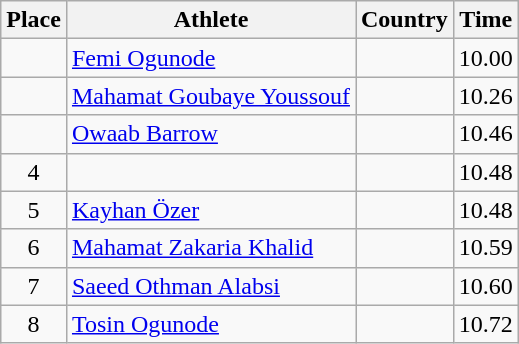<table class="wikitable">
<tr>
<th>Place</th>
<th>Athlete</th>
<th>Country</th>
<th>Time</th>
</tr>
<tr>
<td align=center></td>
<td><a href='#'>Femi Ogunode</a></td>
<td></td>
<td>10.00</td>
</tr>
<tr>
<td align=center></td>
<td><a href='#'>Mahamat Goubaye Youssouf</a></td>
<td></td>
<td>10.26</td>
</tr>
<tr>
<td align=center></td>
<td><a href='#'>Owaab Barrow</a></td>
<td></td>
<td>10.46</td>
</tr>
<tr>
<td align=center>4</td>
<td></td>
<td></td>
<td>10.48</td>
</tr>
<tr>
<td align=center>5</td>
<td><a href='#'>Kayhan Özer</a></td>
<td></td>
<td>10.48</td>
</tr>
<tr>
<td align=center>6</td>
<td><a href='#'>Mahamat Zakaria Khalid</a></td>
<td></td>
<td>10.59</td>
</tr>
<tr>
<td align=center>7</td>
<td><a href='#'>Saeed Othman Alabsi</a></td>
<td></td>
<td>10.60</td>
</tr>
<tr>
<td align=center>8</td>
<td><a href='#'>Tosin Ogunode</a></td>
<td></td>
<td>10.72</td>
</tr>
</table>
